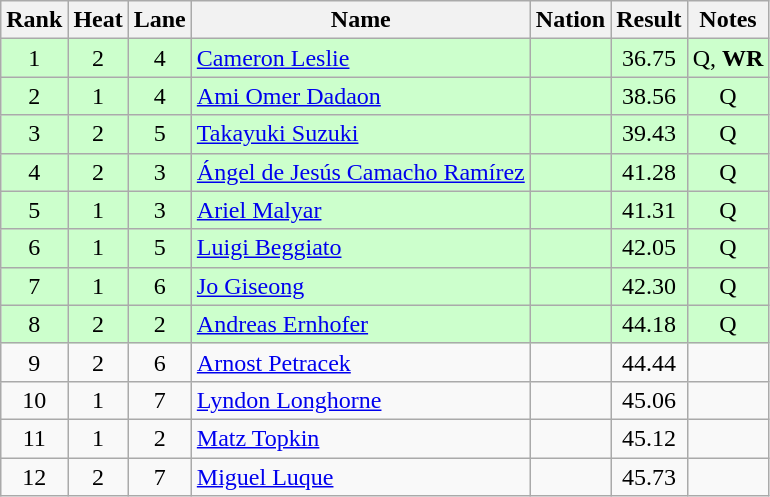<table class="wikitable sortable" style="text-align:center">
<tr>
<th>Rank</th>
<th>Heat</th>
<th>Lane</th>
<th>Name</th>
<th>Nation</th>
<th>Result</th>
<th>Notes</th>
</tr>
<tr bgcolor=ccffcc>
<td>1</td>
<td>2</td>
<td>4</td>
<td align=left><a href='#'>Cameron Leslie</a></td>
<td align=left></td>
<td>36.75</td>
<td>Q, <strong>WR</strong></td>
</tr>
<tr bgcolor=ccffcc>
<td>2</td>
<td>1</td>
<td>4</td>
<td align=left><a href='#'>Ami Omer Dadaon</a></td>
<td align=left></td>
<td>38.56</td>
<td>Q</td>
</tr>
<tr bgcolor=ccffcc>
<td>3</td>
<td>2</td>
<td>5</td>
<td align=left><a href='#'>Takayuki Suzuki</a></td>
<td align=left></td>
<td>39.43</td>
<td>Q</td>
</tr>
<tr bgcolor=ccffcc>
<td>4</td>
<td>2</td>
<td>3</td>
<td align=left><a href='#'>Ángel de Jesús Camacho Ramírez</a></td>
<td align=left></td>
<td>41.28</td>
<td>Q</td>
</tr>
<tr bgcolor=ccffcc>
<td>5</td>
<td>1</td>
<td>3</td>
<td align=left><a href='#'>Ariel Malyar</a></td>
<td align=left></td>
<td>41.31</td>
<td>Q</td>
</tr>
<tr bgcolor=ccffcc>
<td>6</td>
<td>1</td>
<td>5</td>
<td align=left><a href='#'>Luigi Beggiato</a></td>
<td align=left></td>
<td>42.05</td>
<td>Q</td>
</tr>
<tr bgcolor=ccffcc>
<td>7</td>
<td>1</td>
<td>6</td>
<td align=left><a href='#'>Jo Giseong</a></td>
<td align=left></td>
<td>42.30</td>
<td>Q</td>
</tr>
<tr bgcolor=ccffcc>
<td>8</td>
<td>2</td>
<td>2</td>
<td align=left><a href='#'>Andreas Ernhofer</a></td>
<td align=left></td>
<td>44.18</td>
<td>Q</td>
</tr>
<tr>
<td>9</td>
<td>2</td>
<td>6</td>
<td align=left><a href='#'>Arnost Petracek</a></td>
<td align=left></td>
<td>44.44</td>
<td></td>
</tr>
<tr>
<td>10</td>
<td>1</td>
<td>7</td>
<td align=left><a href='#'>Lyndon Longhorne</a></td>
<td align=left></td>
<td>45.06</td>
<td></td>
</tr>
<tr>
<td>11</td>
<td>1</td>
<td>2</td>
<td align=left><a href='#'>Matz Topkin</a></td>
<td align=left></td>
<td>45.12</td>
<td></td>
</tr>
<tr>
<td>12</td>
<td>2</td>
<td>7</td>
<td align=left><a href='#'>Miguel Luque</a></td>
<td align=left></td>
<td>45.73</td>
<td></td>
</tr>
</table>
